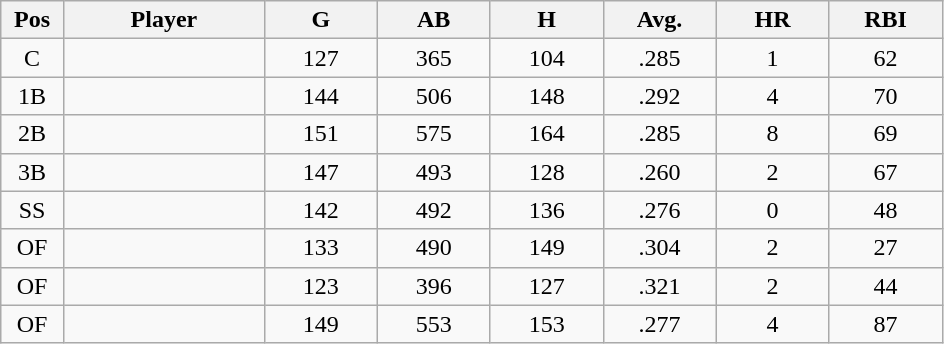<table class="wikitable sortable">
<tr>
<th bgcolor="#DDDDFF" width="5%">Pos</th>
<th bgcolor="#DDDDFF" width="16%">Player</th>
<th bgcolor="#DDDDFF" width="9%">G</th>
<th bgcolor="#DDDDFF" width="9%">AB</th>
<th bgcolor="#DDDDFF" width="9%">H</th>
<th bgcolor="#DDDDFF" width="9%">Avg.</th>
<th bgcolor="#DDDDFF" width="9%">HR</th>
<th bgcolor="#DDDDFF" width="9%">RBI</th>
</tr>
<tr align="center">
<td>C</td>
<td></td>
<td>127</td>
<td>365</td>
<td>104</td>
<td>.285</td>
<td>1</td>
<td>62</td>
</tr>
<tr align="center">
<td>1B</td>
<td></td>
<td>144</td>
<td>506</td>
<td>148</td>
<td>.292</td>
<td>4</td>
<td>70</td>
</tr>
<tr align="center">
<td>2B</td>
<td></td>
<td>151</td>
<td>575</td>
<td>164</td>
<td>.285</td>
<td>8</td>
<td>69</td>
</tr>
<tr align="center">
<td>3B</td>
<td></td>
<td>147</td>
<td>493</td>
<td>128</td>
<td>.260</td>
<td>2</td>
<td>67</td>
</tr>
<tr align="center">
<td>SS</td>
<td></td>
<td>142</td>
<td>492</td>
<td>136</td>
<td>.276</td>
<td>0</td>
<td>48</td>
</tr>
<tr align="center">
<td>OF</td>
<td></td>
<td>133</td>
<td>490</td>
<td>149</td>
<td>.304</td>
<td>2</td>
<td>27</td>
</tr>
<tr align="center">
<td>OF</td>
<td></td>
<td>123</td>
<td>396</td>
<td>127</td>
<td>.321</td>
<td>2</td>
<td>44</td>
</tr>
<tr align="center">
<td>OF</td>
<td></td>
<td>149</td>
<td>553</td>
<td>153</td>
<td>.277</td>
<td>4</td>
<td>87</td>
</tr>
</table>
